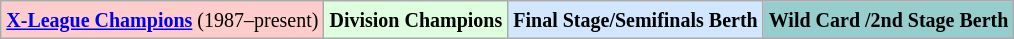<table class="wikitable">
<tr>
<td bgcolor="#FFCCCC"><small><strong><a href='#'>X-League Champions</a></strong> (1987–present)</small></td>
<td bgcolor="#DDFFDD"><small><strong>Division Champions</strong></small></td>
<td bgcolor="#D0E7FF"><small><strong>Final Stage/Semifinals Berth</strong></small></td>
<td bgcolor="#96CDCD"><small><strong>Wild Card /2nd Stage Berth</strong></small></td>
</tr>
</table>
